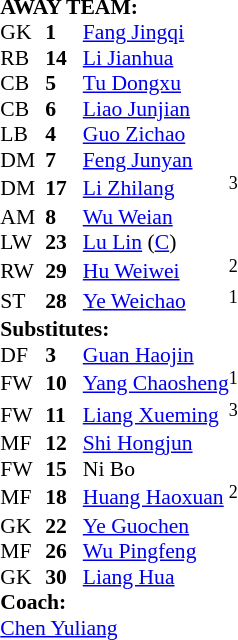<table style="font-size: 90%" cellspacing="0" cellpadding="0" align=center>
<tr>
<td colspan="4"><strong>AWAY TEAM:</strong></td>
</tr>
<tr>
<th width="30"></th>
<th width="25"></th>
</tr>
<tr>
<td>GK</td>
<td><strong>1</strong></td>
<td> <a href='#'>Fang Jingqi</a></td>
</tr>
<tr>
<td>RB</td>
<td><strong>14</strong></td>
<td> <a href='#'>Li Jianhua</a></td>
</tr>
<tr>
<td>CB</td>
<td><strong>5</strong></td>
<td> <a href='#'>Tu Dongxu</a></td>
</tr>
<tr>
<td>CB</td>
<td><strong>6</strong></td>
<td> <a href='#'>Liao Junjian</a></td>
</tr>
<tr>
<td>LB</td>
<td><strong>4</strong></td>
<td> <a href='#'>Guo Zichao</a></td>
</tr>
<tr>
<td>DM</td>
<td><strong>7</strong></td>
<td> <a href='#'>Feng Junyan</a></td>
<td></td>
</tr>
<tr>
<td>DM</td>
<td><strong>17</strong></td>
<td> <a href='#'>Li Zhilang</a></td>
<td></td>
<td> <sup>3</sup></td>
</tr>
<tr>
<td>AM</td>
<td><strong>8</strong></td>
<td> <a href='#'>Wu Weian</a></td>
</tr>
<tr>
<td>LW</td>
<td><strong>23</strong></td>
<td> <a href='#'>Lu Lin</a> (<a href='#'>C</a>)</td>
<td></td>
</tr>
<tr>
<td>RW</td>
<td><strong>29</strong></td>
<td> <a href='#'>Hu Weiwei</a></td>
<td></td>
<td> <sup>2</sup></td>
</tr>
<tr>
<td>ST</td>
<td><strong>28</strong></td>
<td> <a href='#'>Ye Weichao</a></td>
<td></td>
<td> <sup>1</sup></td>
</tr>
<tr>
<td colspan=4><strong>Substitutes:</strong></td>
</tr>
<tr>
<td>DF</td>
<td><strong>3</strong></td>
<td> <a href='#'>Guan Haojin</a></td>
</tr>
<tr>
<td>FW</td>
<td><strong>10</strong></td>
<td> <a href='#'>Yang Chaosheng</a></td>
<td></td>
<td> <sup>1</sup></td>
</tr>
<tr>
<td>FW</td>
<td><strong>11</strong></td>
<td> <a href='#'>Liang Xueming</a></td>
<td></td>
<td> <sup>3</sup> </td>
</tr>
<tr>
<td>MF</td>
<td><strong>12</strong></td>
<td> <a href='#'>Shi Hongjun</a></td>
<td></td>
<td></td>
</tr>
<tr>
<td>FW</td>
<td><strong>15</strong></td>
<td> Ni Bo</td>
</tr>
<tr>
<td>MF</td>
<td><strong>18</strong></td>
<td> <a href='#'>Huang Haoxuan</a></td>
<td></td>
<td> <sup>2</sup> </td>
</tr>
<tr>
<td>GK</td>
<td><strong>22</strong></td>
<td> <a href='#'>Ye Guochen</a></td>
</tr>
<tr>
<td>MF</td>
<td><strong>26</strong></td>
<td> <a href='#'>Wu Pingfeng</a></td>
<td></td>
<td></td>
</tr>
<tr>
<td>GK</td>
<td><strong>30</strong></td>
<td> <a href='#'>Liang Hua</a></td>
</tr>
<tr>
<td colspan=4><strong>Coach:</strong></td>
</tr>
<tr>
<td colspan="4"> <a href='#'>Chen Yuliang</a></td>
</tr>
</table>
